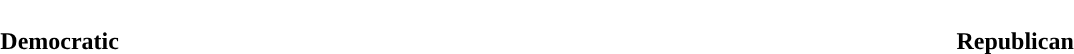<table style="text-align:center">
<tr style="width:100%; color:white">
<td style="background:"><strong>192</strong></td>
<td style="background:">3</td>
<td style="background:"><strong>240</strong></td>
</tr>
<tr style="width:100%">
<td style="color:"><strong>Democratic</strong></td>
<td style="width:0.69%"></td>
<td style="color:"><strong>Republican</strong></td>
</tr>
</table>
